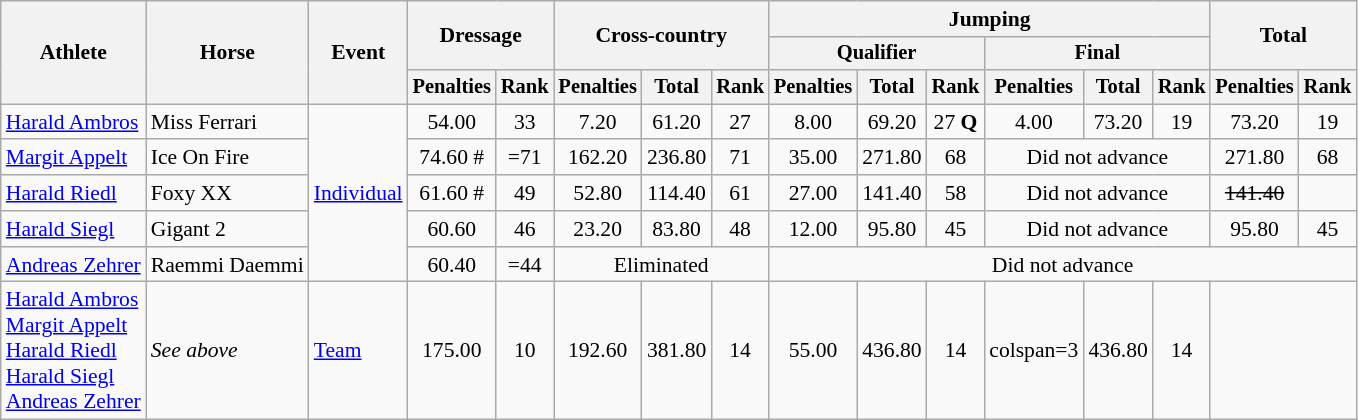<table class=wikitable style="font-size:90%">
<tr>
<th rowspan="3">Athlete</th>
<th rowspan="3">Horse</th>
<th rowspan="3">Event</th>
<th colspan="2" rowspan="2">Dressage</th>
<th colspan="3" rowspan="2">Cross-country</th>
<th colspan="6">Jumping</th>
<th colspan="2" rowspan="2">Total</th>
</tr>
<tr style="font-size:95%">
<th colspan="3">Qualifier</th>
<th colspan="3">Final</th>
</tr>
<tr style="font-size:95%">
<th>Penalties</th>
<th>Rank</th>
<th>Penalties</th>
<th>Total</th>
<th>Rank</th>
<th>Penalties</th>
<th>Total</th>
<th>Rank</th>
<th>Penalties</th>
<th>Total</th>
<th>Rank</th>
<th>Penalties</th>
<th>Rank</th>
</tr>
<tr align=center>
<td align=left><a href='#'>Harald Ambros</a></td>
<td align=left>Miss Ferrari</td>
<td align=left rowspan=5><a href='#'>Individual</a></td>
<td>54.00</td>
<td>33</td>
<td>7.20</td>
<td>61.20</td>
<td>27</td>
<td>8.00</td>
<td>69.20</td>
<td>27 <strong>Q</strong></td>
<td>4.00</td>
<td>73.20</td>
<td>19</td>
<td>73.20</td>
<td>19</td>
</tr>
<tr align=center>
<td align=left><a href='#'>Margit Appelt</a></td>
<td align=left>Ice On Fire</td>
<td>74.60 #</td>
<td>=71</td>
<td>162.20</td>
<td>236.80</td>
<td>71</td>
<td>35.00</td>
<td>271.80</td>
<td>68</td>
<td colspan=3>Did not advance</td>
<td>271.80</td>
<td>68</td>
</tr>
<tr align=center>
<td align=left><a href='#'>Harald Riedl</a></td>
<td align=left>Foxy XX</td>
<td>61.60 #</td>
<td>49</td>
<td>52.80</td>
<td>114.40</td>
<td>61</td>
<td>27.00</td>
<td>141.40</td>
<td>58</td>
<td colspan=3>Did not advance</td>
<td><s>141.40</s></td>
<td></td>
</tr>
<tr align=center>
<td align=left><a href='#'>Harald Siegl</a></td>
<td align=left>Gigant 2</td>
<td>60.60</td>
<td>46</td>
<td>23.20</td>
<td>83.80</td>
<td>48</td>
<td>12.00</td>
<td>95.80</td>
<td>45</td>
<td colspan=3>Did not advance</td>
<td>95.80</td>
<td>45</td>
</tr>
<tr align=center>
<td align=left><a href='#'>Andreas Zehrer</a></td>
<td align=left>Raemmi Daemmi</td>
<td>60.40</td>
<td>=44</td>
<td colspan=3>Eliminated</td>
<td colspan=8>Did not advance</td>
</tr>
<tr align=center>
<td align=left><a href='#'>Harald Ambros</a><br><a href='#'>Margit Appelt</a><br><a href='#'>Harald Riedl</a><br><a href='#'>Harald Siegl</a><br><a href='#'>Andreas Zehrer</a></td>
<td align=left><em>See above</em></td>
<td align=left><a href='#'>Team</a></td>
<td>175.00</td>
<td>10</td>
<td>192.60</td>
<td>381.80</td>
<td>14</td>
<td>55.00</td>
<td>436.80</td>
<td>14</td>
<td>colspan=3 </td>
<td>436.80</td>
<td>14</td>
</tr>
</table>
